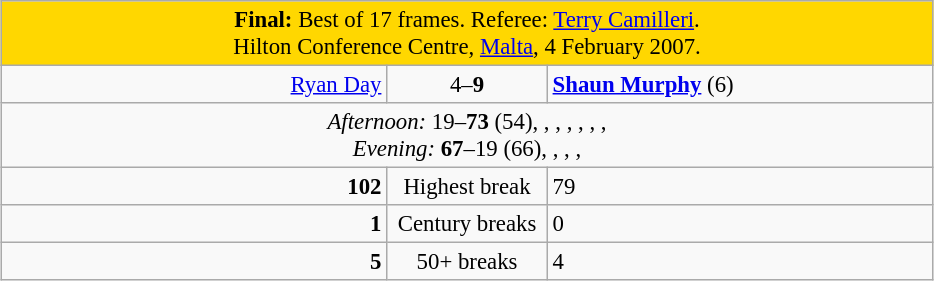<table class="wikitable" style="font-size: 95%; margin: 1em auto 1em auto;">
<tr>
<td colspan="3" align="center" bgcolor="#ffd700"><strong>Final:</strong> Best of 17 frames. Referee: <a href='#'>Terry Camilleri</a>.<br>Hilton Conference Centre, <a href='#'>Malta</a>, 4 February 2007.</td>
</tr>
<tr>
<td width="250" align="right"><a href='#'>Ryan Day</a> <br></td>
<td width="100" align="center">4–<strong>9</strong></td>
<td width="250"><strong><a href='#'>Shaun Murphy</a></strong> (6)<br></td>
</tr>
<tr>
<td colspan="3" align="center" style="font-size: 100%"><em>Afternoon:</em> 19–<strong>73</strong> (54), , , , , , ,  <br><em>Evening:</em> <strong>67</strong>–19 (66), , , , </td>
</tr>
<tr>
<td align="right"><strong>102</strong></td>
<td align="center">Highest break</td>
<td>79</td>
</tr>
<tr>
<td align="right"><strong>1</strong></td>
<td align="center">Century breaks</td>
<td>0</td>
</tr>
<tr>
<td align="right"><strong>5</strong></td>
<td align="center">50+ breaks</td>
<td>4</td>
</tr>
</table>
